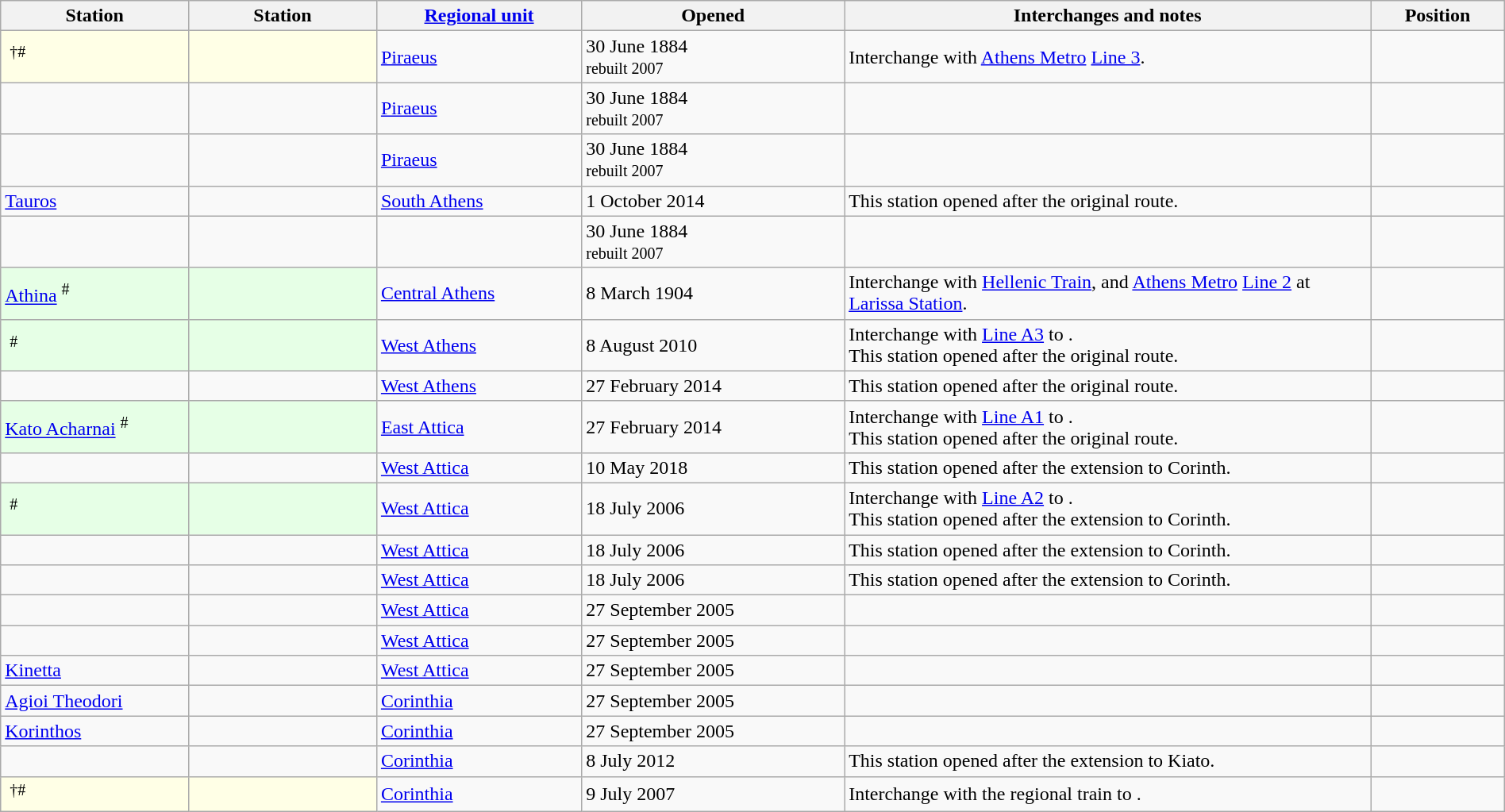<table class="wikitable sortable" style="width:100%">
<tr>
<th style="min-width:105px;width:12.5%">Station<br></th>
<th style="min-width:105px;width:12.5%">Station<br></th>
<th><a href='#'>Regional unit</a></th>
<th data-sort-type="date">Opened</th>
<th style="width:35%" class="unsortable">Interchanges and notes</th>
<th style="width:105px" class="unsortable">Position</th>
</tr>
<tr>
<td style="background-color:#FFFFE6"> <sup>†#</sup></td>
<td style="background-color:#FFFFE6"></td>
<td><a href='#'>Piraeus</a></td>
<td>30 June 1884<br><small>rebuilt 2007</small></td>
<td>Interchange with <a href='#'>Athens Metro</a> <a href='#'>Line 3</a>.</td>
<td></td>
</tr>
<tr>
<td></td>
<td></td>
<td><a href='#'>Piraeus</a></td>
<td>30 June 1884<br><small>rebuilt 2007</small></td>
<td></td>
<td></td>
</tr>
<tr>
<td></td>
<td></td>
<td><a href='#'>Piraeus</a></td>
<td>30 June 1884<br><small>rebuilt 2007</small></td>
<td></td>
<td></td>
</tr>
<tr>
<td><a href='#'>Tauros</a></td>
<td></td>
<td><a href='#'>South Athens</a></td>
<td>1 October 2014</td>
<td>This station opened after the original route.</td>
<td></td>
</tr>
<tr>
<td></td>
<td></td>
<td></td>
<td>30 June 1884<br><small>rebuilt 2007</small></td>
<td></td>
<td></td>
</tr>
<tr>
<td style="background-color:#E6FFE6"><a href='#'>Athina</a> <sup>#</sup></td>
<td style="background-color:#E6FFE6"></td>
<td><a href='#'>Central Athens</a></td>
<td>8 March 1904</td>
<td>Interchange with <a href='#'>Hellenic Train</a>, and <a href='#'>Athens Metro</a> <a href='#'>Line 2</a> at <a href='#'>Larissa Station</a>.</td>
<td></td>
</tr>
<tr>
<td style="background-color:#E6FFE6"> <sup>#</sup></td>
<td style="background-color:#E6FFE6"></td>
<td><a href='#'>West Athens</a></td>
<td>8 August 2010</td>
<td>Interchange with <a href='#'>Line A3</a> to .<br>This station opened after the original route.</td>
<td></td>
</tr>
<tr>
<td></td>
<td></td>
<td><a href='#'>West Athens</a></td>
<td>27 February 2014</td>
<td>This station opened after the original route.</td>
<td></td>
</tr>
<tr>
<td style="background-color:#E6FFE6"><a href='#'>Kato Acharnai</a> <sup>#</sup></td>
<td style="background-color:#E6FFE6"></td>
<td><a href='#'>East Attica</a></td>
<td>27 February 2014</td>
<td>Interchange with <a href='#'>Line A1</a> to .<br>This station opened after the original route.</td>
<td></td>
</tr>
<tr>
<td></td>
<td></td>
<td><a href='#'>West Attica</a></td>
<td>10 May 2018</td>
<td>This station opened after the extension to Corinth.</td>
<td></td>
</tr>
<tr>
<td style="background-color:#E6FFE6"> <sup>#</sup></td>
<td style="background-color:#E6FFE6"></td>
<td><a href='#'>West Attica</a></td>
<td>18 July 2006</td>
<td>Interchange with <a href='#'>Line A2</a> to .<br>This station opened after the extension to Corinth.</td>
<td></td>
</tr>
<tr>
<td></td>
<td></td>
<td><a href='#'>West Attica</a></td>
<td>18 July 2006</td>
<td>This station opened after the extension to Corinth.</td>
<td></td>
</tr>
<tr>
<td></td>
<td></td>
<td><a href='#'>West Attica</a></td>
<td>18 July 2006</td>
<td>This station opened after the extension to Corinth.</td>
<td></td>
</tr>
<tr>
<td></td>
<td></td>
<td><a href='#'>West Attica</a></td>
<td>27 September 2005</td>
<td></td>
<td></td>
</tr>
<tr>
<td></td>
<td></td>
<td><a href='#'>West Attica</a></td>
<td>27 September 2005</td>
<td></td>
<td></td>
</tr>
<tr>
<td><a href='#'>Kinetta</a></td>
<td></td>
<td><a href='#'>West Attica</a></td>
<td>27 September 2005</td>
<td></td>
<td></td>
</tr>
<tr>
<td><a href='#'>Agioi Theodori</a></td>
<td></td>
<td><a href='#'>Corinthia</a></td>
<td>27 September 2005</td>
<td></td>
<td></td>
</tr>
<tr>
<td><a href='#'>Korinthos</a></td>
<td></td>
<td><a href='#'>Corinthia</a></td>
<td>27 September 2005</td>
<td></td>
<td></td>
</tr>
<tr>
<td></td>
<td></td>
<td><a href='#'>Corinthia</a></td>
<td>8 July 2012</td>
<td>This station opened after the extension to Kiato.</td>
<td></td>
</tr>
<tr>
<td style="background-color:#FFFFE6"> <sup>†#</sup></td>
<td style="background-color:#FFFFE6"></td>
<td><a href='#'>Corinthia</a></td>
<td>9 July 2007</td>
<td>Interchange with the regional train to .</td>
<td></td>
</tr>
</table>
